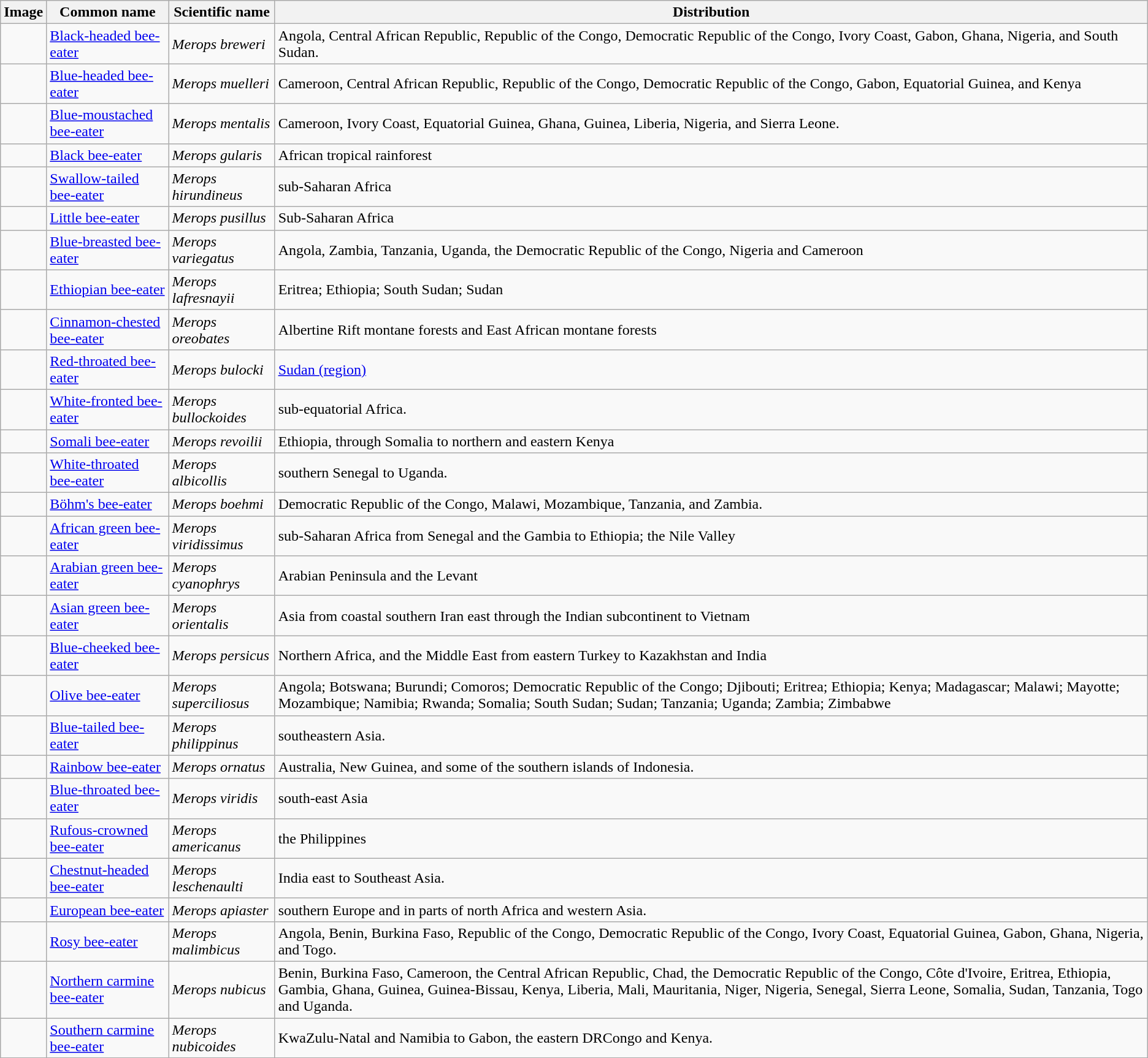<table class="wikitable">
<tr>
<th>Image</th>
<th>Common name</th>
<th>Scientific name</th>
<th>Distribution</th>
</tr>
<tr>
<td></td>
<td><a href='#'>Black-headed bee-eater</a></td>
<td><em>Merops breweri</em></td>
<td>Angola, Central African Republic, Republic of the Congo, Democratic Republic of the Congo, Ivory Coast, Gabon, Ghana, Nigeria, and South Sudan.</td>
</tr>
<tr>
<td></td>
<td><a href='#'>Blue-headed bee-eater</a></td>
<td><em>Merops muelleri</em></td>
<td>Cameroon, Central African Republic, Republic of the Congo, Democratic Republic of the Congo, Gabon, Equatorial Guinea, and Kenya</td>
</tr>
<tr>
<td></td>
<td><a href='#'>Blue-moustached bee-eater</a></td>
<td><em>Merops mentalis</em></td>
<td>Cameroon, Ivory Coast, Equatorial Guinea, Ghana, Guinea, Liberia, Nigeria, and Sierra Leone.</td>
</tr>
<tr>
<td></td>
<td><a href='#'>Black bee-eater</a></td>
<td><em>Merops gularis</em></td>
<td>African tropical rainforest</td>
</tr>
<tr>
<td></td>
<td><a href='#'>Swallow-tailed bee-eater</a></td>
<td><em>Merops hirundineus</em></td>
<td>sub-Saharan Africa</td>
</tr>
<tr>
<td></td>
<td><a href='#'>Little bee-eater</a></td>
<td><em>Merops pusillus</em></td>
<td>Sub-Saharan Africa</td>
</tr>
<tr>
<td></td>
<td><a href='#'>Blue-breasted bee-eater</a></td>
<td><em>Merops variegatus</em></td>
<td>Angola, Zambia, Tanzania, Uganda, the Democratic Republic of the Congo, Nigeria and Cameroon</td>
</tr>
<tr>
<td></td>
<td><a href='#'>Ethiopian bee-eater</a></td>
<td><em>Merops lafresnayii</em></td>
<td>Eritrea; Ethiopia; South Sudan; Sudan</td>
</tr>
<tr>
<td></td>
<td><a href='#'>Cinnamon-chested bee-eater</a></td>
<td><em>Merops oreobates</em></td>
<td>Albertine Rift montane forests and East African montane forests</td>
</tr>
<tr>
<td></td>
<td><a href='#'>Red-throated bee-eater</a></td>
<td><em>Merops bulocki</em></td>
<td><a href='#'>Sudan (region)</a></td>
</tr>
<tr>
<td></td>
<td><a href='#'>White-fronted bee-eater</a></td>
<td><em>Merops bullockoides</em></td>
<td>sub-equatorial Africa.</td>
</tr>
<tr>
<td></td>
<td><a href='#'>Somali bee-eater</a></td>
<td><em>Merops revoilii</em></td>
<td>Ethiopia, through Somalia to northern and eastern Kenya</td>
</tr>
<tr>
<td></td>
<td><a href='#'>White-throated bee-eater</a></td>
<td><em>Merops albicollis</em></td>
<td>southern Senegal to Uganda.</td>
</tr>
<tr>
<td></td>
<td><a href='#'>Böhm's bee-eater</a></td>
<td><em>Merops boehmi</em></td>
<td>Democratic Republic of the Congo, Malawi, Mozambique, Tanzania, and Zambia.</td>
</tr>
<tr>
<td></td>
<td><a href='#'>African green bee-eater</a></td>
<td><em>Merops viridissimus</em></td>
<td>sub-Saharan Africa from Senegal and the Gambia to Ethiopia; the Nile Valley</td>
</tr>
<tr>
<td></td>
<td><a href='#'>Arabian green bee-eater</a></td>
<td><em>Merops cyanophrys</em></td>
<td>Arabian Peninsula and the Levant</td>
</tr>
<tr>
<td></td>
<td><a href='#'>Asian green bee-eater</a></td>
<td><em>Merops orientalis</em></td>
<td>Asia from coastal southern Iran east through the Indian subcontinent to Vietnam</td>
</tr>
<tr>
<td></td>
<td><a href='#'>Blue-cheeked bee-eater</a></td>
<td><em>Merops persicus</em></td>
<td>Northern Africa, and the Middle East from eastern Turkey to Kazakhstan and India</td>
</tr>
<tr>
<td></td>
<td><a href='#'>Olive bee-eater</a></td>
<td><em>Merops superciliosus</em></td>
<td>Angola; Botswana; Burundi; Comoros; Democratic Republic of the Congo; Djibouti; Eritrea; Ethiopia; Kenya; Madagascar; Malawi; Mayotte; Mozambique; Namibia; Rwanda; Somalia; South Sudan; Sudan; Tanzania; Uganda; Zambia; Zimbabwe</td>
</tr>
<tr>
<td></td>
<td><a href='#'>Blue-tailed bee-eater</a></td>
<td><em>Merops philippinus</em></td>
<td>southeastern Asia.</td>
</tr>
<tr>
<td></td>
<td><a href='#'>Rainbow bee-eater</a></td>
<td><em>Merops ornatus</em></td>
<td>Australia, New Guinea, and some of the southern islands of Indonesia.</td>
</tr>
<tr>
<td></td>
<td><a href='#'>Blue-throated bee-eater</a></td>
<td><em>Merops viridis</em></td>
<td>south-east Asia</td>
</tr>
<tr>
<td></td>
<td><a href='#'>Rufous-crowned bee-eater</a></td>
<td><em>Merops americanus</em></td>
<td>the Philippines</td>
</tr>
<tr>
<td></td>
<td><a href='#'>Chestnut-headed bee-eater</a></td>
<td><em>Merops leschenaulti</em></td>
<td>India east to Southeast Asia.</td>
</tr>
<tr>
<td></td>
<td><a href='#'>European bee-eater</a></td>
<td><em>Merops apiaster</em></td>
<td>southern Europe and in parts of north Africa and western Asia.</td>
</tr>
<tr>
<td></td>
<td><a href='#'>Rosy bee-eater</a></td>
<td><em>Merops malimbicus</em></td>
<td>Angola, Benin, Burkina Faso, Republic of the Congo, Democratic Republic of the Congo, Ivory Coast, Equatorial Guinea, Gabon, Ghana, Nigeria, and Togo.</td>
</tr>
<tr>
<td></td>
<td><a href='#'>Northern carmine bee-eater</a></td>
<td><em>Merops nubicus</em></td>
<td>Benin, Burkina Faso, Cameroon, the Central African Republic, Chad, the Democratic Republic of the Congo, Côte d'Ivoire, Eritrea, Ethiopia, Gambia, Ghana, Guinea, Guinea-Bissau, Kenya, Liberia, Mali, Mauritania, Niger, Nigeria, Senegal, Sierra Leone, Somalia, Sudan, Tanzania, Togo and Uganda.</td>
</tr>
<tr>
<td></td>
<td><a href='#'>Southern carmine bee-eater</a></td>
<td><em>Merops nubicoides</em></td>
<td>KwaZulu-Natal and Namibia to Gabon, the eastern DRCongo and Kenya.</td>
</tr>
<tr>
</tr>
</table>
